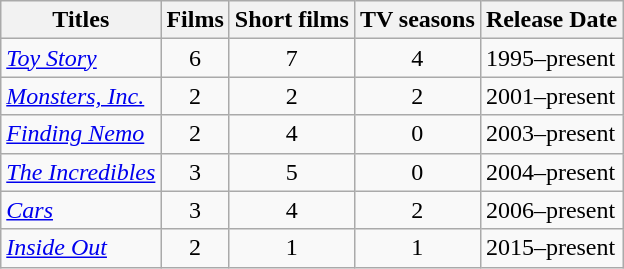<table class="wikitable sortable">
<tr>
<th>Titles</th>
<th>Films</th>
<th>Short films</th>
<th>TV seasons</th>
<th>Release Date</th>
</tr>
<tr>
<td><em><a href='#'>Toy Story</a></em></td>
<td align=center>6</td>
<td align=center>7</td>
<td align=center>4</td>
<td>1995–present</td>
</tr>
<tr>
<td><em><a href='#'>Monsters, Inc.</a></em></td>
<td align=center>2</td>
<td align=center>2</td>
<td align=center>2</td>
<td>2001–present</td>
</tr>
<tr>
<td><em><a href='#'>Finding Nemo</a></em></td>
<td align=center>2</td>
<td align=center>4</td>
<td align=center>0</td>
<td>2003–present</td>
</tr>
<tr>
<td><em><a href='#'>The Incredibles</a></em></td>
<td align=center>3</td>
<td align=center>5</td>
<td align=center>0</td>
<td>2004–present</td>
</tr>
<tr>
<td><em><a href='#'>Cars</a></em></td>
<td align=center>3</td>
<td align=center>4</td>
<td align=center>2</td>
<td>2006–present</td>
</tr>
<tr>
<td><em><a href='#'>Inside Out</a></em></td>
<td align=center>2</td>
<td align=center>1</td>
<td align=center>1</td>
<td>2015–present</td>
</tr>
</table>
